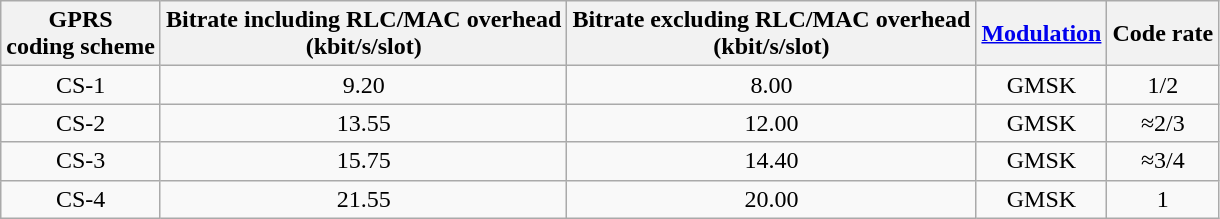<table class="wikitable" align=center>
<tr>
<th>GPRS<br>coding scheme</th>
<th>Bitrate including RLC/MAC overhead<br>(kbit/s/slot)</th>
<th>Bitrate excluding RLC/MAC overhead<br>(kbit/s/slot)</th>
<th><a href='#'>Modulation</a></th>
<th>Code rate</th>
</tr>
<tr align=center>
<td>CS-1</td>
<td>9.20</td>
<td>8.00</td>
<td>GMSK</td>
<td>1/2</td>
</tr>
<tr align=center>
<td>CS-2</td>
<td>13.55</td>
<td>12.00</td>
<td>GMSK</td>
<td>≈2/3</td>
</tr>
<tr align=center>
<td>CS-3</td>
<td>15.75</td>
<td>14.40</td>
<td>GMSK</td>
<td>≈3/4</td>
</tr>
<tr align=center>
<td>CS-4</td>
<td>21.55</td>
<td>20.00</td>
<td>GMSK</td>
<td>1</td>
</tr>
</table>
